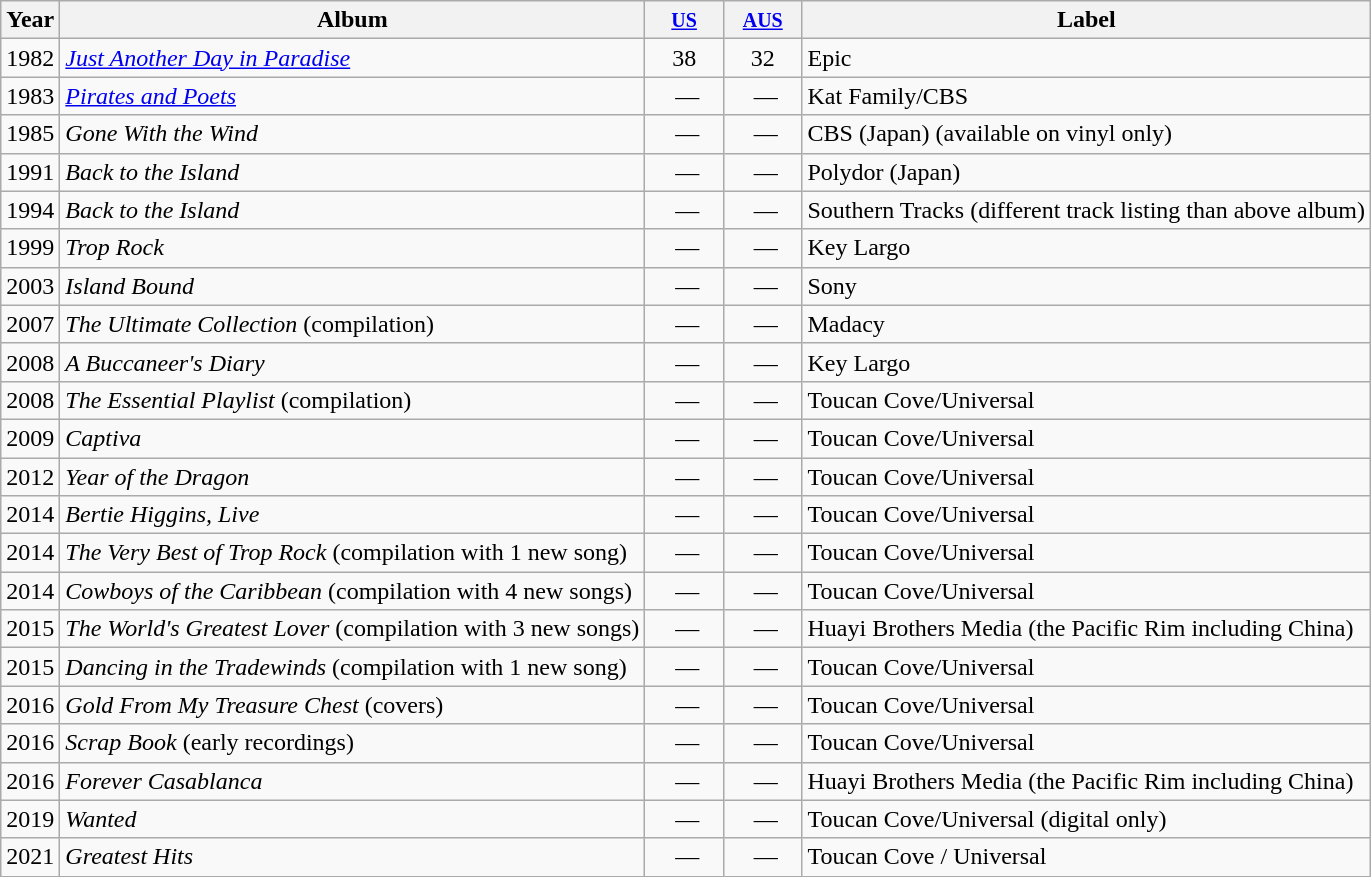<table class="wikitable">
<tr>
<th>Year</th>
<th>Album</th>
<th width="45"><small><a href='#'>US</a></small></th>
<th width="45"><small><a href='#'>AUS</a></small></th>
<th>Label</th>
</tr>
<tr>
<td>1982</td>
<td><em><a href='#'>Just Another Day in Paradise</a></em></td>
<td align="center">38</td>
<td align="center">32</td>
<td>Epic</td>
</tr>
<tr>
<td>1983</td>
<td><em><a href='#'>Pirates and Poets</a></em></td>
<td align="center"> —</td>
<td align="center"> —</td>
<td>Kat Family/CBS</td>
</tr>
<tr>
<td>1985</td>
<td><em>Gone With the Wind</em></td>
<td align="center"> —</td>
<td align="center"> —</td>
<td>CBS (Japan) (available on vinyl only)</td>
</tr>
<tr>
<td>1991</td>
<td><em>Back to the Island</em></td>
<td align="center"> —</td>
<td align="center"> —</td>
<td>Polydor (Japan)</td>
</tr>
<tr>
<td>1994</td>
<td><em>Back to the Island</em></td>
<td align="center"> —</td>
<td align="center"> —</td>
<td>Southern Tracks (different track listing than above album)</td>
</tr>
<tr>
<td>1999</td>
<td><em>Trop Rock</em></td>
<td align="center"> —</td>
<td align="center"> —</td>
<td>Key Largo</td>
</tr>
<tr>
<td>2003</td>
<td><em>Island Bound</em></td>
<td align="center"> —</td>
<td align="center"> —</td>
<td>Sony</td>
</tr>
<tr>
<td>2007</td>
<td><em>The Ultimate Collection</em> (compilation)</td>
<td align="center"> —</td>
<td align="center"> —</td>
<td>Madacy</td>
</tr>
<tr>
<td>2008</td>
<td><em>A Buccaneer's Diary</em></td>
<td align="center"> —</td>
<td align="center"> —</td>
<td>Key Largo</td>
</tr>
<tr>
<td>2008</td>
<td><em>The Essential Playlist</em> (compilation)</td>
<td align="center"> —</td>
<td align="center"> —</td>
<td>Toucan Cove/Universal</td>
</tr>
<tr>
<td>2009</td>
<td><em>Captiva</em></td>
<td align="center"> —</td>
<td align="center"> —</td>
<td>Toucan Cove/Universal</td>
</tr>
<tr>
<td>2012</td>
<td><em>Year of the Dragon</em></td>
<td align="center"> —</td>
<td align="center"> —</td>
<td>Toucan Cove/Universal</td>
</tr>
<tr>
<td>2014</td>
<td><em>Bertie Higgins, Live</em></td>
<td align="center"> —</td>
<td align="center"> —</td>
<td>Toucan Cove/Universal</td>
</tr>
<tr>
<td>2014</td>
<td><em>The Very Best of Trop Rock </em> (compilation with 1 new song)</td>
<td align="center"> —</td>
<td align="center"> —</td>
<td>Toucan Cove/Universal</td>
</tr>
<tr>
<td>2014</td>
<td><em> Cowboys of the Caribbean </em> (compilation with 4 new songs)</td>
<td align="center"> —</td>
<td align="center"> —</td>
<td>Toucan Cove/Universal</td>
</tr>
<tr>
<td>2015</td>
<td><em> The World's Greatest Lover </em> (compilation with 3 new songs)</td>
<td align="center"> —</td>
<td align="center"> —</td>
<td>Huayi Brothers Media (the Pacific Rim including China)</td>
</tr>
<tr>
<td>2015</td>
<td><em> Dancing in the Tradewinds </em> (compilation with 1 new song)</td>
<td align="center"> —</td>
<td align="center"> —</td>
<td>Toucan Cove/Universal</td>
</tr>
<tr>
<td>2016</td>
<td><em> Gold From My Treasure Chest </em> (covers)</td>
<td align="center"> —</td>
<td align="center"> —</td>
<td>Toucan Cove/Universal</td>
</tr>
<tr>
<td>2016</td>
<td><em>Scrap Book</em> (early recordings)</td>
<td align="center"> —</td>
<td align="center"> —</td>
<td>Toucan Cove/Universal</td>
</tr>
<tr>
<td>2016</td>
<td><em> Forever Casablanca </em></td>
<td align="center"> —</td>
<td align="center"> —</td>
<td>Huayi Brothers Media (the Pacific Rim including China)</td>
</tr>
<tr>
<td>2019</td>
<td><em> Wanted </em></td>
<td align="center"> —</td>
<td align="center"> —</td>
<td>Toucan Cove/Universal (digital only)</td>
</tr>
<tr>
<td>2021</td>
<td><em> Greatest Hits </em></td>
<td align="center"> —</td>
<td align="center"> —</td>
<td>Toucan Cove / Universal</td>
</tr>
</table>
